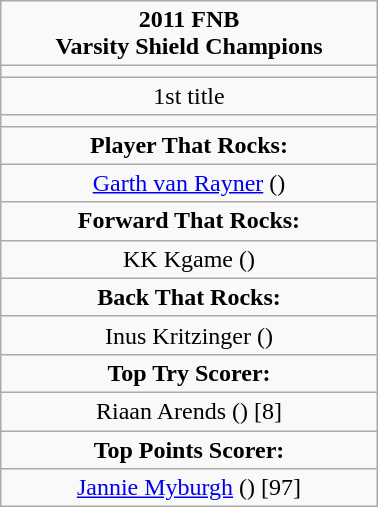<table class="wikitable" style="text-align: center; margin: 0 auto; width: 20%">
<tr>
<td><strong>2011 FNB <br>Varsity Shield Champions<br></strong></td>
</tr>
<tr>
<td><strong></strong></td>
</tr>
<tr>
<td>1st title</td>
</tr>
<tr>
<td></td>
</tr>
<tr>
<td><strong>Player That Rocks:</strong></td>
</tr>
<tr>
<td><a href='#'>Garth van Rayner</a> ()</td>
</tr>
<tr>
<td><strong>Forward That Rocks:</strong></td>
</tr>
<tr>
<td>KK Kgame ()</td>
</tr>
<tr>
<td><strong>Back That Rocks:</strong></td>
</tr>
<tr>
<td>Inus Kritzinger ()</td>
</tr>
<tr>
<td><strong>Top Try Scorer:</strong></td>
</tr>
<tr>
<td>Riaan Arends () [8]</td>
</tr>
<tr>
<td><strong>Top Points Scorer:</strong></td>
</tr>
<tr>
<td><a href='#'>Jannie Myburgh</a> () [97]</td>
</tr>
</table>
